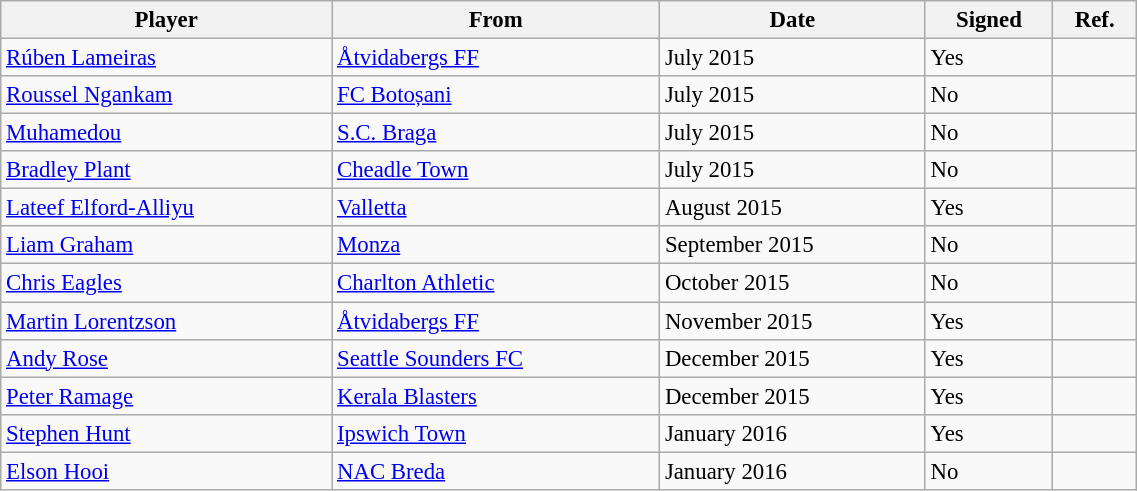<table class="wikitable sortable" style="text-align:center; font-size:95%;width:60%; text-align:left">
<tr>
<th>Player</th>
<th>From</th>
<th>Date</th>
<th>Signed</th>
<th>Ref.</th>
</tr>
<tr>
<td> <a href='#'>Rúben Lameiras</a></td>
<td> <a href='#'>Åtvidabergs FF</a></td>
<td>July 2015</td>
<td>Yes</td>
<td></td>
</tr>
<tr>
<td> <a href='#'>Roussel Ngankam</a></td>
<td> <a href='#'>FC Botoșani</a></td>
<td>July 2015</td>
<td>No</td>
<td></td>
</tr>
<tr>
<td> <a href='#'>Muhamedou</a></td>
<td> <a href='#'>S.C. Braga</a></td>
<td>July 2015</td>
<td>No</td>
<td></td>
</tr>
<tr>
<td> <a href='#'>Bradley Plant</a></td>
<td> <a href='#'>Cheadle Town</a></td>
<td>July 2015</td>
<td>No</td>
<td></td>
</tr>
<tr>
<td> <a href='#'>Lateef Elford-Alliyu</a></td>
<td> <a href='#'>Valletta</a></td>
<td>August 2015</td>
<td>Yes</td>
<td></td>
</tr>
<tr>
<td> <a href='#'>Liam Graham</a></td>
<td> <a href='#'>Monza</a></td>
<td>September 2015</td>
<td>No</td>
<td></td>
</tr>
<tr>
<td> <a href='#'>Chris Eagles</a></td>
<td> <a href='#'>Charlton Athletic</a></td>
<td>October 2015</td>
<td>No</td>
<td></td>
</tr>
<tr>
<td> <a href='#'>Martin Lorentzson</a></td>
<td> <a href='#'>Åtvidabergs FF</a></td>
<td>November 2015</td>
<td>Yes</td>
<td></td>
</tr>
<tr>
<td> <a href='#'>Andy Rose</a></td>
<td> <a href='#'>Seattle Sounders FC</a></td>
<td>December 2015</td>
<td>Yes</td>
<td></td>
</tr>
<tr>
<td> <a href='#'>Peter Ramage</a></td>
<td> <a href='#'>Kerala Blasters</a></td>
<td>December 2015</td>
<td>Yes</td>
<td></td>
</tr>
<tr>
<td> <a href='#'>Stephen Hunt</a></td>
<td> <a href='#'>Ipswich Town</a></td>
<td>January 2016</td>
<td>Yes</td>
<td></td>
</tr>
<tr>
<td> <a href='#'>Elson Hooi</a></td>
<td> <a href='#'>NAC Breda</a></td>
<td>January 2016</td>
<td>No</td>
<td></td>
</tr>
</table>
